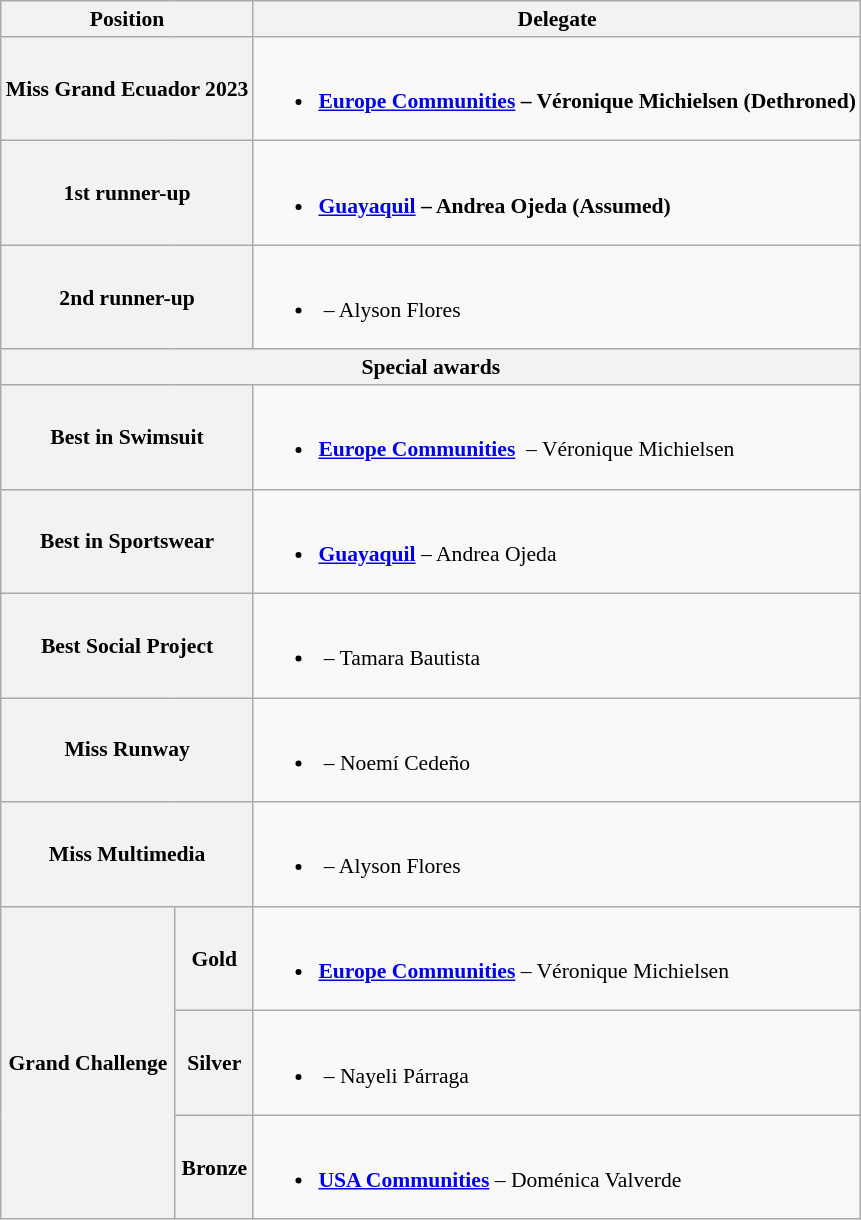<table class="wikitable" style="font-size: 90%";>
<tr>
<th colspan=2>Position</th>
<th>Delegate</th>
</tr>
<tr>
<th colspan=2>Miss Grand Ecuador 2023</th>
<td><br><ul><li><strong> <a href='#'>Europe Communities</a> – Véronique Michielsen (Dethroned)</strong></li></ul></td>
</tr>
<tr>
<th colspan=2>1st runner-up</th>
<td><br><ul><li><strong> <a href='#'>Guayaquil</a> – Andrea Ojeda (Assumed)</strong></li></ul></td>
</tr>
<tr>
<th colspan=2>2nd runner-up</th>
<td><br><ul><li><strong></strong> – Alyson Flores</li></ul></td>
</tr>
<tr>
<th colspan=3>Special awards</th>
</tr>
<tr>
<th colspan=2>Best in Swimsuit</th>
<td><br><ul><li><strong> <a href='#'>Europe Communities</a></strong>  – Véronique Michielsen</li></ul></td>
</tr>
<tr>
<th colspan=2>Best in Sportswear</th>
<td><br><ul><li><strong> <a href='#'>Guayaquil</a></strong> – Andrea Ojeda</li></ul></td>
</tr>
<tr>
<th colspan=2>Best Social Project</th>
<td><br><ul><li><strong></strong> – Tamara Bautista</li></ul></td>
</tr>
<tr>
<th colspan=2>Miss Runway</th>
<td><br><ul><li><strong></strong> – Noemí Cedeño</li></ul></td>
</tr>
<tr>
<th colspan=2>Miss Multimedia</th>
<td><br><ul><li><strong></strong> – Alyson Flores</li></ul></td>
</tr>
<tr>
<th rowspan=3>Grand Challenge</th>
<th> Gold</th>
<td><br><ul><li><strong> <a href='#'>Europe Communities</a></strong> – Véronique Michielsen</li></ul></td>
</tr>
<tr>
<th> Silver</th>
<td><br><ul><li><strong></strong> – Nayeli Párraga</li></ul></td>
</tr>
<tr>
<th> Bronze</th>
<td><br><ul><li><strong> <a href='#'>USA Communities</a></strong> – Doménica Valverde</li></ul></td>
</tr>
</table>
